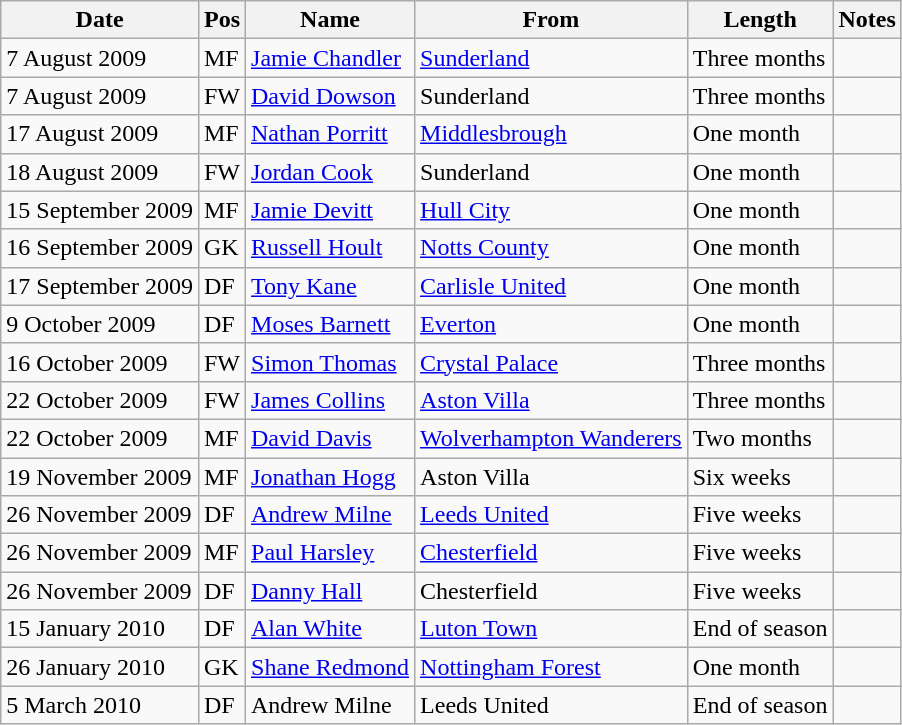<table class="wikitable">
<tr>
<th>Date</th>
<th>Pos</th>
<th>Name</th>
<th>From</th>
<th>Length</th>
<th>Notes</th>
</tr>
<tr>
<td>7 August 2009</td>
<td>MF</td>
<td><a href='#'>Jamie Chandler</a></td>
<td><a href='#'>Sunderland</a></td>
<td>Three months</td>
<td style=text-align:center></td>
</tr>
<tr>
<td>7 August 2009</td>
<td>FW</td>
<td><a href='#'>David Dowson</a></td>
<td>Sunderland</td>
<td>Three months</td>
<td style=text-align:center></td>
</tr>
<tr>
<td>17 August 2009</td>
<td>MF</td>
<td><a href='#'>Nathan Porritt</a></td>
<td><a href='#'>Middlesbrough</a></td>
<td>One month</td>
<td style=text-align:center></td>
</tr>
<tr>
<td>18 August 2009</td>
<td>FW</td>
<td><a href='#'>Jordan Cook</a></td>
<td>Sunderland</td>
<td>One month</td>
<td style=text-align:center></td>
</tr>
<tr>
<td>15 September 2009</td>
<td>MF</td>
<td><a href='#'>Jamie Devitt</a></td>
<td><a href='#'>Hull City</a></td>
<td>One month</td>
<td style=text-align:center></td>
</tr>
<tr>
<td>16 September 2009</td>
<td>GK</td>
<td><a href='#'>Russell Hoult</a></td>
<td><a href='#'>Notts County</a></td>
<td>One month</td>
<td style=text-align:center></td>
</tr>
<tr>
<td>17 September 2009</td>
<td>DF</td>
<td><a href='#'>Tony Kane</a></td>
<td><a href='#'>Carlisle United</a></td>
<td>One month</td>
<td style=text-align:center></td>
</tr>
<tr>
<td>9 October 2009</td>
<td>DF</td>
<td><a href='#'>Moses Barnett</a></td>
<td><a href='#'>Everton</a></td>
<td>One month</td>
<td style=text-align:center></td>
</tr>
<tr>
<td>16 October 2009</td>
<td>FW</td>
<td><a href='#'>Simon Thomas</a></td>
<td><a href='#'>Crystal Palace</a></td>
<td>Three months</td>
<td style=text-align:center></td>
</tr>
<tr>
<td>22 October 2009</td>
<td>FW</td>
<td><a href='#'>James Collins</a></td>
<td><a href='#'>Aston Villa</a></td>
<td>Three months</td>
<td style=text-align:center></td>
</tr>
<tr>
<td>22 October 2009</td>
<td>MF</td>
<td><a href='#'>David Davis</a></td>
<td><a href='#'>Wolverhampton Wanderers</a></td>
<td>Two months</td>
<td style=text-align:center></td>
</tr>
<tr>
<td>19 November 2009</td>
<td>MF</td>
<td><a href='#'>Jonathan Hogg</a></td>
<td>Aston Villa</td>
<td>Six weeks</td>
<td style=text-align:center></td>
</tr>
<tr>
<td>26 November 2009</td>
<td>DF</td>
<td><a href='#'>Andrew Milne</a></td>
<td><a href='#'>Leeds United</a></td>
<td>Five weeks</td>
<td style=text-align:center></td>
</tr>
<tr>
<td>26 November 2009</td>
<td>MF</td>
<td><a href='#'>Paul Harsley</a></td>
<td><a href='#'>Chesterfield</a></td>
<td>Five weeks</td>
<td style=text-align:center></td>
</tr>
<tr>
<td>26 November 2009</td>
<td>DF</td>
<td><a href='#'>Danny Hall</a></td>
<td>Chesterfield</td>
<td>Five weeks</td>
<td style=text-align:center></td>
</tr>
<tr>
<td>15 January 2010</td>
<td>DF</td>
<td><a href='#'>Alan White</a></td>
<td><a href='#'>Luton Town</a></td>
<td>End of season</td>
<td style=text-align:center></td>
</tr>
<tr>
<td>26 January 2010</td>
<td>GK</td>
<td><a href='#'>Shane Redmond</a></td>
<td><a href='#'>Nottingham Forest</a></td>
<td>One month</td>
<td style=text-align:center></td>
</tr>
<tr>
<td>5 March 2010</td>
<td>DF</td>
<td>Andrew Milne</td>
<td>Leeds United</td>
<td>End of season</td>
<td style=text-align:center></td>
</tr>
</table>
